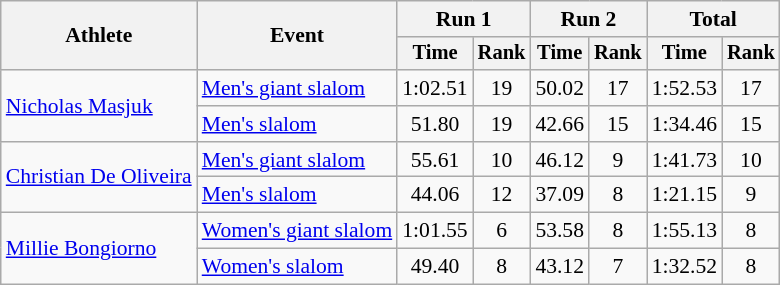<table class="wikitable" style="font-size:90%">
<tr>
<th rowspan=2>Athlete</th>
<th rowspan=2>Event</th>
<th colspan=2>Run 1</th>
<th colspan=2>Run 2</th>
<th colspan=2>Total</th>
</tr>
<tr style="font-size:95%">
<th>Time</th>
<th>Rank</th>
<th>Time</th>
<th>Rank</th>
<th>Time</th>
<th>Rank</th>
</tr>
<tr align=center>
<td align=left rowspan=2><a href='#'>Nicholas Masjuk</a></td>
<td align=left><a href='#'>Men's giant slalom</a></td>
<td>1:02.51</td>
<td>19</td>
<td>50.02</td>
<td>17</td>
<td>1:52.53</td>
<td>17</td>
</tr>
<tr align=center>
<td align=left><a href='#'>Men's slalom</a></td>
<td>51.80</td>
<td>19</td>
<td>42.66</td>
<td>15</td>
<td>1:34.46</td>
<td>15</td>
</tr>
<tr align=center>
<td align=left rowspan=2><a href='#'>Christian De Oliveira</a></td>
<td align=left><a href='#'>Men's giant slalom</a></td>
<td>55.61</td>
<td>10</td>
<td>46.12</td>
<td>9</td>
<td>1:41.73</td>
<td>10</td>
</tr>
<tr align=center>
<td align=left><a href='#'>Men's slalom</a></td>
<td>44.06</td>
<td>12</td>
<td>37.09</td>
<td>8</td>
<td>1:21.15</td>
<td>9</td>
</tr>
<tr align=center>
<td align=left rowspan=2><a href='#'>Millie Bongiorno</a></td>
<td align=left><a href='#'>Women's giant slalom</a></td>
<td>1:01.55</td>
<td>6</td>
<td>53.58</td>
<td>8</td>
<td>1:55.13</td>
<td>8</td>
</tr>
<tr align=center>
<td align=left><a href='#'>Women's slalom</a></td>
<td>49.40</td>
<td>8</td>
<td>43.12</td>
<td>7</td>
<td>1:32.52</td>
<td>8</td>
</tr>
</table>
